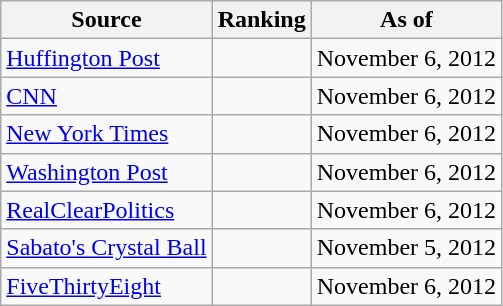<table class="wikitable" style="text-align:center">
<tr>
<th>Source</th>
<th>Ranking</th>
<th>As of</th>
</tr>
<tr>
<td align="left"><a href='#'>Huffington Post</a></td>
<td></td>
<td>November 6, 2012</td>
</tr>
<tr>
<td align="left"><a href='#'>CNN</a></td>
<td></td>
<td>November 6, 2012</td>
</tr>
<tr>
<td align=left><a href='#'>New York Times</a></td>
<td></td>
<td>November 6, 2012</td>
</tr>
<tr>
<td align="left"><a href='#'>Washington Post</a></td>
<td></td>
<td>November 6, 2012</td>
</tr>
<tr>
<td align="left"><a href='#'>RealClearPolitics</a></td>
<td></td>
<td>November 6, 2012</td>
</tr>
<tr>
<td align="left"><a href='#'>Sabato's Crystal Ball</a></td>
<td></td>
<td>November 5, 2012</td>
</tr>
<tr>
<td align="left"><a href='#'>FiveThirtyEight</a></td>
<td></td>
<td>November 6, 2012</td>
</tr>
</table>
